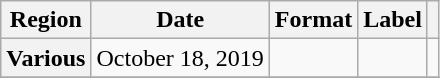<table class="wikitable plainrowheaders">
<tr>
<th scope="col">Region</th>
<th scope="col">Date</th>
<th scope="col">Format</th>
<th scope="col">Label</th>
<th scope="col"></th>
</tr>
<tr>
<th scope="row">Various</th>
<td>October 18, 2019</td>
<td></td>
<td></td>
<td style="text-align:center;"></td>
</tr>
<tr>
</tr>
</table>
